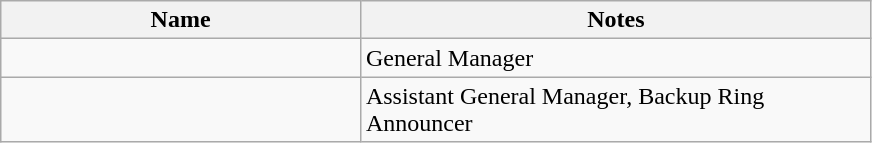<table class="wikitable sortable" style="width:46%;">
<tr>
<th width=19%>Name</th>
<th width=27%>Notes</th>
</tr>
<tr>
<td></td>
<td>General Manager</td>
</tr>
<tr>
<td></td>
<td>Assistant General Manager, Backup Ring Announcer</td>
</tr>
</table>
